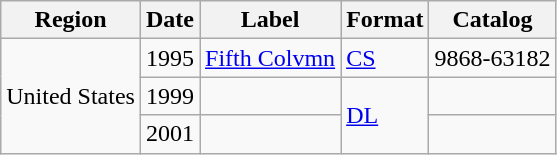<table class="wikitable">
<tr>
<th>Region</th>
<th>Date</th>
<th>Label</th>
<th>Format</th>
<th>Catalog</th>
</tr>
<tr>
<td rowspan="3">United States</td>
<td>1995</td>
<td><a href='#'>Fifth Colvmn</a></td>
<td><a href='#'>CS</a></td>
<td>9868-63182</td>
</tr>
<tr>
<td>1999</td>
<td></td>
<td rowspan="2"><a href='#'>DL</a></td>
<td></td>
</tr>
<tr>
<td>2001</td>
<td></td>
<td></td>
</tr>
</table>
